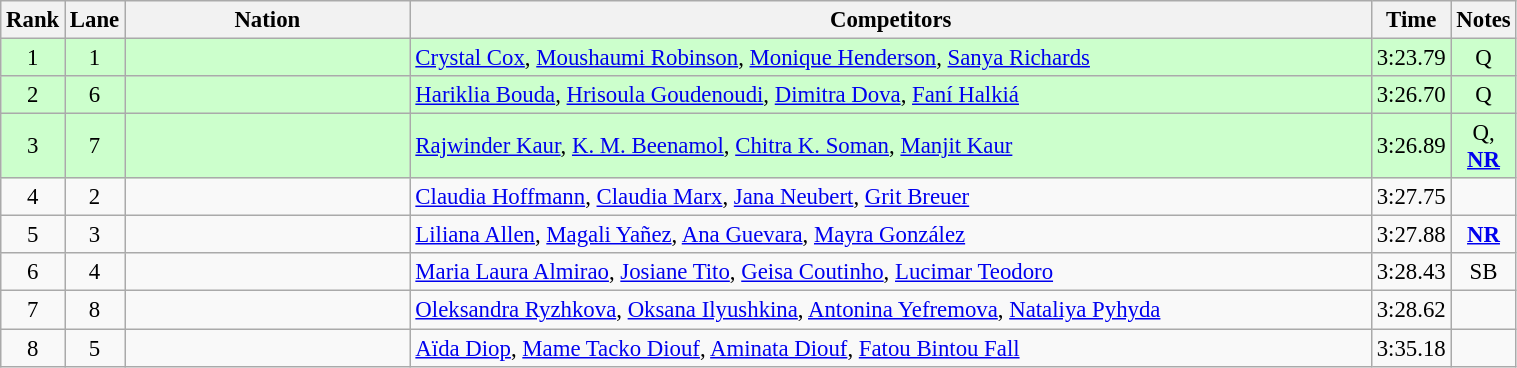<table class="wikitable sortable"  style="width:80%; text-align:center; font-size:95%;">
<tr>
<th width=15>Rank</th>
<th width=15>Lane</th>
<th width=200>Nation</th>
<th width=700>Competitors</th>
<th width=15>Time</th>
<th width=15>Notes</th>
</tr>
<tr bgcolor=ccffcc>
<td>1</td>
<td>1</td>
<td align=left></td>
<td align=left><a href='#'>Crystal Cox</a>, <a href='#'>Moushaumi Robinson</a>, <a href='#'>Monique Henderson</a>, <a href='#'>Sanya Richards</a></td>
<td>3:23.79</td>
<td>Q</td>
</tr>
<tr bgcolor=ccffcc>
<td>2</td>
<td>6</td>
<td align=left></td>
<td align=left><a href='#'>Hariklia Bouda</a>, <a href='#'>Hrisoula Goudenoudi</a>, <a href='#'>Dimitra Dova</a>, <a href='#'>Faní Halkiá</a></td>
<td>3:26.70</td>
<td>Q</td>
</tr>
<tr bgcolor=ccffcc>
<td>3</td>
<td>7</td>
<td align=left></td>
<td align=left><a href='#'>Rajwinder Kaur</a>, <a href='#'>K. M. Beenamol</a>, <a href='#'>Chitra K. Soman</a>, <a href='#'>Manjit Kaur</a></td>
<td>3:26.89</td>
<td>Q, <strong><a href='#'>NR</a></strong></td>
</tr>
<tr>
<td>4</td>
<td>2</td>
<td align=left></td>
<td align=left><a href='#'>Claudia Hoffmann</a>, <a href='#'>Claudia Marx</a>, <a href='#'>Jana Neubert</a>, <a href='#'>Grit Breuer</a></td>
<td>3:27.75</td>
<td></td>
</tr>
<tr>
<td>5</td>
<td>3</td>
<td align=left></td>
<td align=left><a href='#'>Liliana Allen</a>, <a href='#'>Magali Yañez</a>, <a href='#'>Ana Guevara</a>, <a href='#'>Mayra González</a></td>
<td>3:27.88</td>
<td><strong><a href='#'>NR</a></strong></td>
</tr>
<tr>
<td>6</td>
<td>4</td>
<td align=left></td>
<td align=left><a href='#'>Maria Laura Almirao</a>, <a href='#'>Josiane Tito</a>, <a href='#'>Geisa Coutinho</a>, <a href='#'>Lucimar Teodoro</a></td>
<td>3:28.43</td>
<td>SB</td>
</tr>
<tr>
<td>7</td>
<td>8</td>
<td align=left></td>
<td align=left><a href='#'>Oleksandra Ryzhkova</a>, <a href='#'>Oksana Ilyushkina</a>, <a href='#'>Antonina Yefremova</a>, <a href='#'>Nataliya Pyhyda</a></td>
<td>3:28.62</td>
<td></td>
</tr>
<tr>
<td>8</td>
<td>5</td>
<td align=left></td>
<td align=left><a href='#'>Aïda Diop</a>, <a href='#'>Mame Tacko Diouf</a>, <a href='#'>Aminata Diouf</a>, <a href='#'>Fatou Bintou Fall</a></td>
<td>3:35.18</td>
<td></td>
</tr>
</table>
